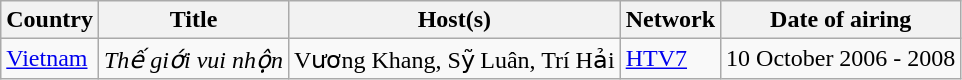<table class="wikitable">
<tr>
<th>Country</th>
<th>Title</th>
<th>Host(s)</th>
<th>Network</th>
<th>Date of airing</th>
</tr>
<tr>
<td> <a href='#'>Vietnam</a></td>
<td><em>Thế giới vui nhộn</em> </td>
<td>Vương Khang, Sỹ Luân, Trí Hải</td>
<td><a href='#'>HTV7</a></td>
<td>10 October 2006 - 2008</td>
</tr>
</table>
